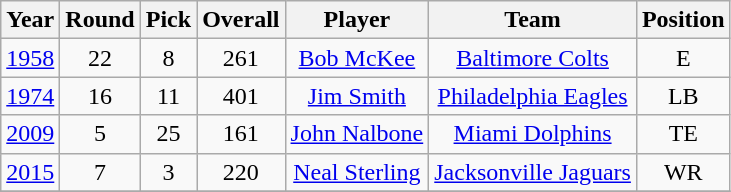<table class="wikitable sortable" style="text-align: center;">
<tr>
<th>Year</th>
<th>Round</th>
<th>Pick</th>
<th>Overall</th>
<th>Player</th>
<th>Team</th>
<th>Position</th>
</tr>
<tr>
<td><a href='#'>1958</a></td>
<td>22</td>
<td>8</td>
<td>261</td>
<td><a href='#'>Bob McKee</a></td>
<td><a href='#'>Baltimore Colts</a></td>
<td>E</td>
</tr>
<tr>
<td><a href='#'>1974</a></td>
<td>16</td>
<td>11</td>
<td>401</td>
<td><a href='#'>Jim Smith</a></td>
<td><a href='#'>Philadelphia Eagles</a></td>
<td>LB</td>
</tr>
<tr>
<td><a href='#'>2009</a></td>
<td>5</td>
<td>25</td>
<td>161</td>
<td><a href='#'>John Nalbone</a></td>
<td><a href='#'>Miami Dolphins</a></td>
<td>TE</td>
</tr>
<tr>
<td><a href='#'>2015</a></td>
<td>7</td>
<td>3</td>
<td>220</td>
<td><a href='#'>Neal Sterling</a></td>
<td><a href='#'>Jacksonville Jaguars</a></td>
<td>WR</td>
</tr>
<tr>
</tr>
</table>
